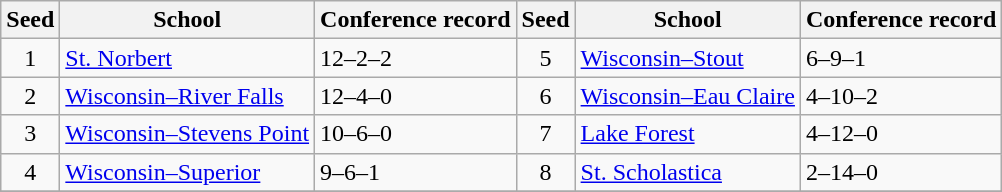<table class="wikitable">
<tr>
<th>Seed</th>
<th>School</th>
<th>Conference record</th>
<th>Seed</th>
<th>School</th>
<th>Conference record</th>
</tr>
<tr>
<td align=center>1</td>
<td><a href='#'>St. Norbert</a></td>
<td>12–2–2</td>
<td align=center>5</td>
<td><a href='#'>Wisconsin–Stout</a></td>
<td>6–9–1</td>
</tr>
<tr>
<td align=center>2</td>
<td><a href='#'>Wisconsin–River Falls</a></td>
<td>12–4–0</td>
<td align=center>6</td>
<td><a href='#'>Wisconsin–Eau Claire</a></td>
<td>4–10–2</td>
</tr>
<tr>
<td align=center>3</td>
<td><a href='#'>Wisconsin–Stevens Point</a></td>
<td>10–6–0</td>
<td align=center>7</td>
<td><a href='#'>Lake Forest</a></td>
<td>4–12–0</td>
</tr>
<tr>
<td align=center>4</td>
<td><a href='#'>Wisconsin–Superior</a></td>
<td>9–6–1</td>
<td align=center>8</td>
<td><a href='#'>St. Scholastica</a></td>
<td>2–14–0</td>
</tr>
<tr>
</tr>
</table>
